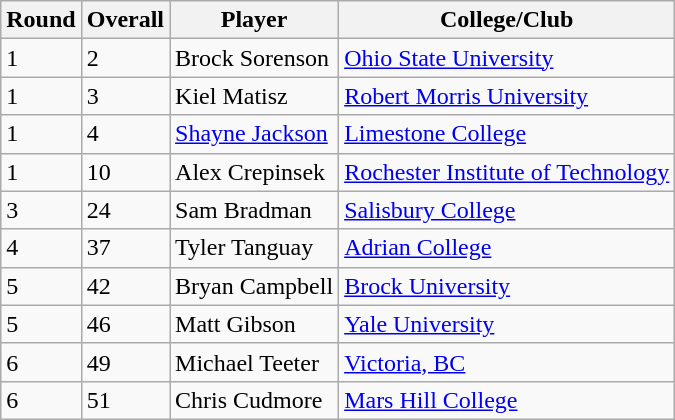<table class="wikitable">
<tr>
<th>Round</th>
<th>Overall</th>
<th>Player</th>
<th>College/Club</th>
</tr>
<tr>
<td>1</td>
<td>2</td>
<td>Brock Sorenson</td>
<td><a href='#'>Ohio State University</a></td>
</tr>
<tr>
<td>1</td>
<td>3</td>
<td>Kiel Matisz</td>
<td><a href='#'>Robert Morris University</a></td>
</tr>
<tr>
<td>1</td>
<td>4</td>
<td><a href='#'>Shayne Jackson</a></td>
<td><a href='#'>Limestone College</a></td>
</tr>
<tr>
<td>1</td>
<td>10</td>
<td>Alex Crepinsek</td>
<td><a href='#'>Rochester Institute of Technology</a></td>
</tr>
<tr>
<td>3</td>
<td>24</td>
<td>Sam Bradman</td>
<td><a href='#'>Salisbury College</a></td>
</tr>
<tr>
<td>4</td>
<td>37</td>
<td>Tyler Tanguay</td>
<td><a href='#'>Adrian College</a></td>
</tr>
<tr>
<td>5</td>
<td>42</td>
<td>Bryan Campbell</td>
<td><a href='#'>Brock University</a></td>
</tr>
<tr>
<td>5</td>
<td>46</td>
<td>Matt Gibson</td>
<td><a href='#'>Yale University</a></td>
</tr>
<tr>
<td>6</td>
<td>49</td>
<td>Michael Teeter</td>
<td><a href='#'>Victoria, BC</a></td>
</tr>
<tr>
<td>6</td>
<td>51</td>
<td>Chris Cudmore</td>
<td><a href='#'>Mars Hill College</a></td>
</tr>
</table>
